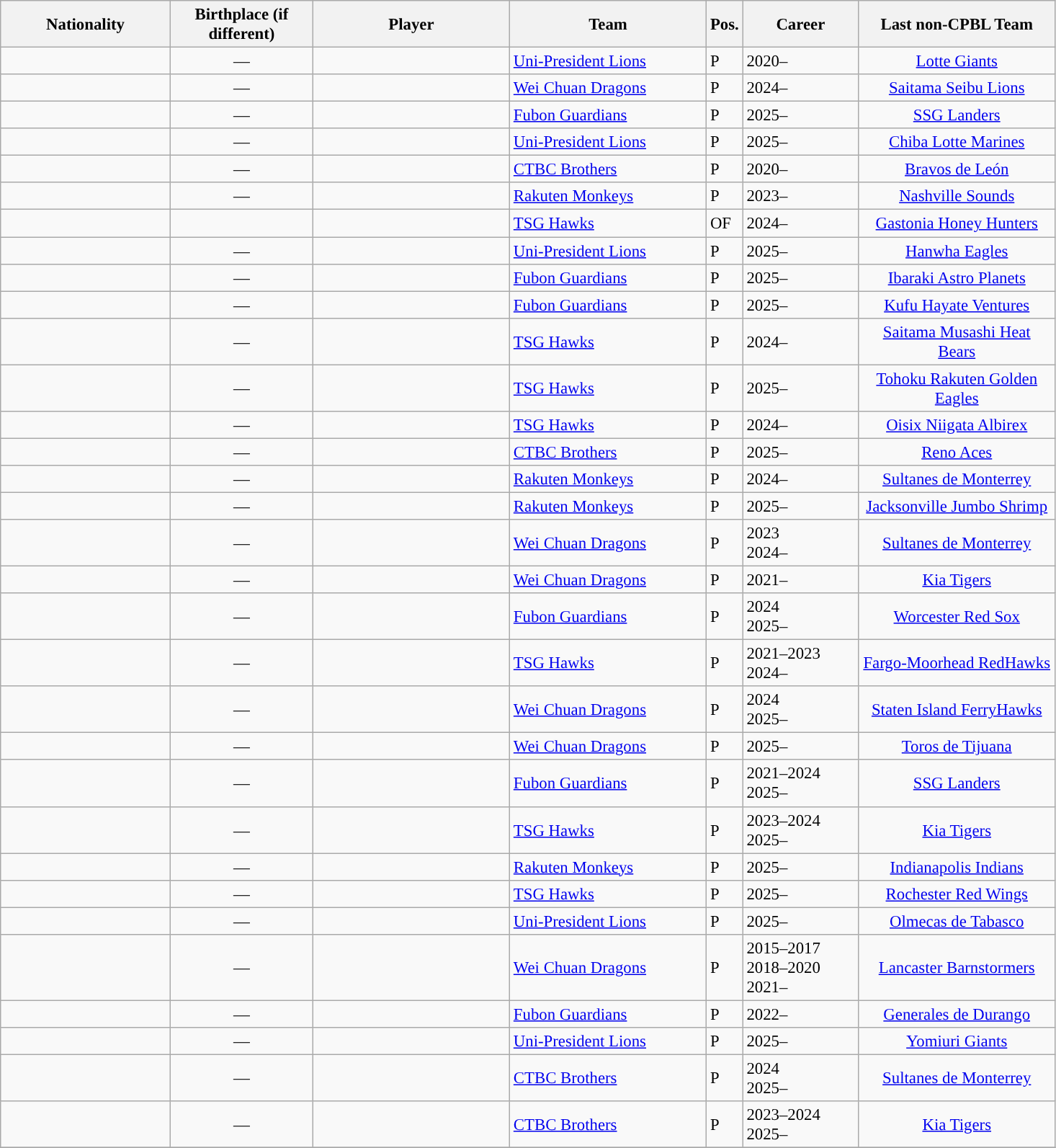<table class="wikitable sortable" style="font-size:95%">
<tr>
<th scope="col" width="150px">Nationality</th>
<th scope="col" width="125px">Birthplace (if different)</th>
<th scope="col" width="175px">Player</th>
<th scope="col" width="175px">Team</th>
<th scope="col" width="25px">Pos.</th>
<th scope="col" width="100px">Career</th>
<th scope="col" width="175px">Last non-CPBL Team</th>
</tr>
<tr>
<td></td>
<td align="center">—</td>
<td><strong></strong></td>
<td><a href='#'>Uni-President Lions</a></td>
<td>P</td>
<td>2020– </td>
<td align="center"> <a href='#'>Lotte Giants</a></td>
</tr>
<tr>
<td></td>
<td align="center">—</td>
<td><strong></strong></td>
<td><a href='#'>Wei Chuan Dragons</a></td>
<td>P</td>
<td>2024– </td>
<td align="center"> <a href='#'>Saitama Seibu Lions</a></td>
</tr>
<tr>
<td></td>
<td align="center">—</td>
<td></td>
<td><a href='#'>Fubon Guardians</a></td>
<td>P</td>
<td>2025– </td>
<td align="center"> <a href='#'>SSG Landers</a></td>
</tr>
<tr>
<td></td>
<td align="center">—</td>
<td><strong></strong></td>
<td><a href='#'>Uni-President Lions</a></td>
<td>P</td>
<td>2025– </td>
<td align="center"> <a href='#'>Chiba Lotte Marines</a></td>
</tr>
<tr>
<td></td>
<td align="center">—</td>
<td></td>
<td><a href='#'>CTBC Brothers</a></td>
<td>P</td>
<td>2020– </td>
<td align="center"> <a href='#'>Bravos de León</a></td>
</tr>
<tr>
<td></td>
<td align="center">—</td>
<td></td>
<td><a href='#'>Rakuten Monkeys</a></td>
<td>P</td>
<td>2023– </td>
<td align="center"> <a href='#'>Nashville Sounds</a></td>
</tr>
<tr>
<td></td>
<td></td>
<td></td>
<td><a href='#'>TSG Hawks</a></td>
<td>OF</td>
<td>2024– </td>
<td align="center"> <a href='#'>Gastonia Honey Hunters</a></td>
</tr>
<tr>
<td></td>
<td align="center">—</td>
<td></td>
<td><a href='#'>Uni-President Lions</a></td>
<td>P</td>
<td>2025– </td>
<td align="center"> <a href='#'>Hanwha Eagles</a></td>
</tr>
<tr>
<td></td>
<td align="center">—</td>
<td></td>
<td><a href='#'>Fubon Guardians</a></td>
<td>P</td>
<td>2025– </td>
<td align="center"> <a href='#'>Ibaraki Astro Planets</a></td>
</tr>
<tr>
<td></td>
<td align="center">—</td>
<td></td>
<td><a href='#'>Fubon Guardians</a></td>
<td>P</td>
<td>2025– </td>
<td align="center"> <a href='#'>Kufu Hayate Ventures</a></td>
</tr>
<tr>
<td></td>
<td align="center">—</td>
<td></td>
<td><a href='#'>TSG Hawks</a></td>
<td>P</td>
<td>2024– </td>
<td align="center"> <a href='#'>Saitama Musashi Heat Bears</a></td>
</tr>
<tr>
<td></td>
<td align="center">—</td>
<td></td>
<td><a href='#'>TSG Hawks</a></td>
<td>P</td>
<td>2025– </td>
<td align="center"> <a href='#'>Tohoku Rakuten Golden Eagles</a></td>
</tr>
<tr>
<td></td>
<td align="center">—</td>
<td></td>
<td><a href='#'>TSG Hawks</a></td>
<td>P</td>
<td>2024– </td>
<td align="center"> <a href='#'>Oisix Niigata Albirex</a></td>
</tr>
<tr>
<td></td>
<td align="center">—</td>
<td><strong></strong></td>
<td><a href='#'>CTBC Brothers</a></td>
<td>P</td>
<td>2025– </td>
<td align="center"> <a href='#'>Reno Aces</a></td>
</tr>
<tr>
<td></td>
<td align="center">—</td>
<td></td>
<td><a href='#'>Rakuten Monkeys</a></td>
<td>P</td>
<td>2024– </td>
<td align="center"> <a href='#'>Sultanes de Monterrey</a></td>
</tr>
<tr>
<td></td>
<td align="center">—</td>
<td></td>
<td><a href='#'>Rakuten Monkeys</a></td>
<td>P</td>
<td>2025– </td>
<td align="center"> <a href='#'>Jacksonville Jumbo Shrimp</a></td>
</tr>
<tr>
<td></td>
<td align="center">—</td>
<td></td>
<td><a href='#'>Wei Chuan Dragons</a></td>
<td>P</td>
<td>2023  <br> 2024– </td>
<td align="center"> <a href='#'>Sultanes de Monterrey</a></td>
</tr>
<tr>
<td></td>
<td align="center">—</td>
<td></td>
<td><a href='#'>Wei Chuan Dragons</a></td>
<td>P</td>
<td>2021– </td>
<td align="center"> <a href='#'>Kia Tigers</a></td>
</tr>
<tr>
<td></td>
<td align="center">—</td>
<td><strong></strong></td>
<td><a href='#'>Fubon Guardians</a></td>
<td>P</td>
<td>2024  <br> 2025– </td>
<td align="center"> <a href='#'>Worcester Red Sox</a></td>
</tr>
<tr>
<td></td>
<td align="center">—</td>
<td></td>
<td><a href='#'>TSG Hawks</a></td>
<td>P</td>
<td>2021–2023  <br> 2024– </td>
<td align="center"> <a href='#'>Fargo-Moorhead RedHawks</a></td>
</tr>
<tr>
<td></td>
<td align="center">—</td>
<td></td>
<td><a href='#'>Wei Chuan Dragons</a></td>
<td>P</td>
<td>2024  <br> 2025– </td>
<td align="center"> <a href='#'>Staten Island FerryHawks</a></td>
</tr>
<tr>
<td></td>
<td align="center">—</td>
<td></td>
<td><a href='#'>Wei Chuan Dragons</a></td>
<td>P</td>
<td>2025– </td>
<td align="center"> <a href='#'>Toros de Tijuana</a></td>
</tr>
<tr>
<td></td>
<td align="center">—</td>
<td></td>
<td><a href='#'>Fubon Guardians</a></td>
<td>P</td>
<td>2021–2024  <br> 2025– </td>
<td align="center"> <a href='#'>SSG Landers</a></td>
</tr>
<tr>
<td></td>
<td align="center">—</td>
<td></td>
<td><a href='#'>TSG Hawks</a></td>
<td>P</td>
<td>2023–2024  <br> 2025– </td>
<td align="center"> <a href='#'>Kia Tigers</a></td>
</tr>
<tr>
<td></td>
<td align="center">—</td>
<td></td>
<td><a href='#'>Rakuten Monkeys</a></td>
<td>P</td>
<td>2025– </td>
<td align="center"> <a href='#'>Indianapolis Indians</a></td>
</tr>
<tr>
<td></td>
<td align="center">—</td>
<td></td>
<td><a href='#'>TSG Hawks</a></td>
<td>P</td>
<td>2025– </td>
<td align="center"> <a href='#'>Rochester Red Wings</a></td>
</tr>
<tr>
<td></td>
<td align="center">—</td>
<td></td>
<td><a href='#'>Uni-President Lions</a></td>
<td>P</td>
<td>2025– </td>
<td align="center"> <a href='#'>Olmecas de Tabasco</a></td>
</tr>
<tr>
<td></td>
<td align="center">—</td>
<td></td>
<td><a href='#'>Wei Chuan Dragons</a></td>
<td>P</td>
<td>2015–2017  <br> 2018–2020  <br> 2021– </td>
<td align="center"> <a href='#'>Lancaster Barnstormers</a></td>
</tr>
<tr>
<td></td>
<td align="center">—</td>
<td></td>
<td><a href='#'>Fubon Guardians</a></td>
<td>P</td>
<td>2022– </td>
<td align="center"> <a href='#'>Generales de Durango</a></td>
</tr>
<tr>
<td></td>
<td align="center">—</td>
<td></td>
<td><a href='#'>Uni-President Lions</a></td>
<td>P</td>
<td>2025– </td>
<td align="center"> <a href='#'>Yomiuri Giants</a></td>
</tr>
<tr>
<td></td>
<td align="center">—</td>
<td><strong></strong></td>
<td><a href='#'>CTBC Brothers</a></td>
<td>P</td>
<td>2024  <br> 2025– </td>
<td align="center"> <a href='#'>Sultanes de Monterrey</a></td>
</tr>
<tr>
<td></td>
<td align="center">—</td>
<td></td>
<td><a href='#'>CTBC Brothers</a></td>
<td>P</td>
<td>2023–2024  <br> 2025– </td>
<td align="center"> <a href='#'>Kia Tigers</a></td>
</tr>
<tr>
</tr>
</table>
